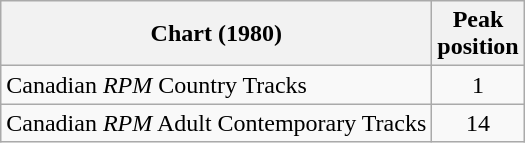<table class="wikitable">
<tr>
<th align="left">Chart (1980)</th>
<th align="center">Peak<br>position</th>
</tr>
<tr>
<td align="left">Canadian <em>RPM</em> Country Tracks</td>
<td align="center">1</td>
</tr>
<tr>
<td align="left">Canadian <em>RPM</em> Adult Contemporary Tracks</td>
<td align="center">14</td>
</tr>
</table>
